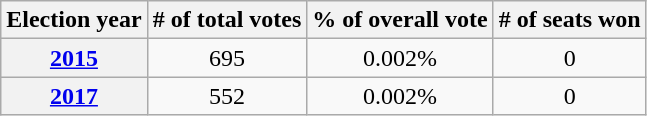<table class="wikitable">
<tr>
<th>Election year</th>
<th># of total votes</th>
<th>% of overall vote</th>
<th># of seats won</th>
</tr>
<tr>
<th><a href='#'>2015</a></th>
<td style="text-align:center;">695</td>
<td style="text-align:center;">0.002%</td>
<td style="text-align:center;">0</td>
</tr>
<tr>
<th><a href='#'>2017</a></th>
<td style="text-align:center;">552</td>
<td style="text-align:center;">0.002%</td>
<td style="text-align:center;">0</td>
</tr>
</table>
